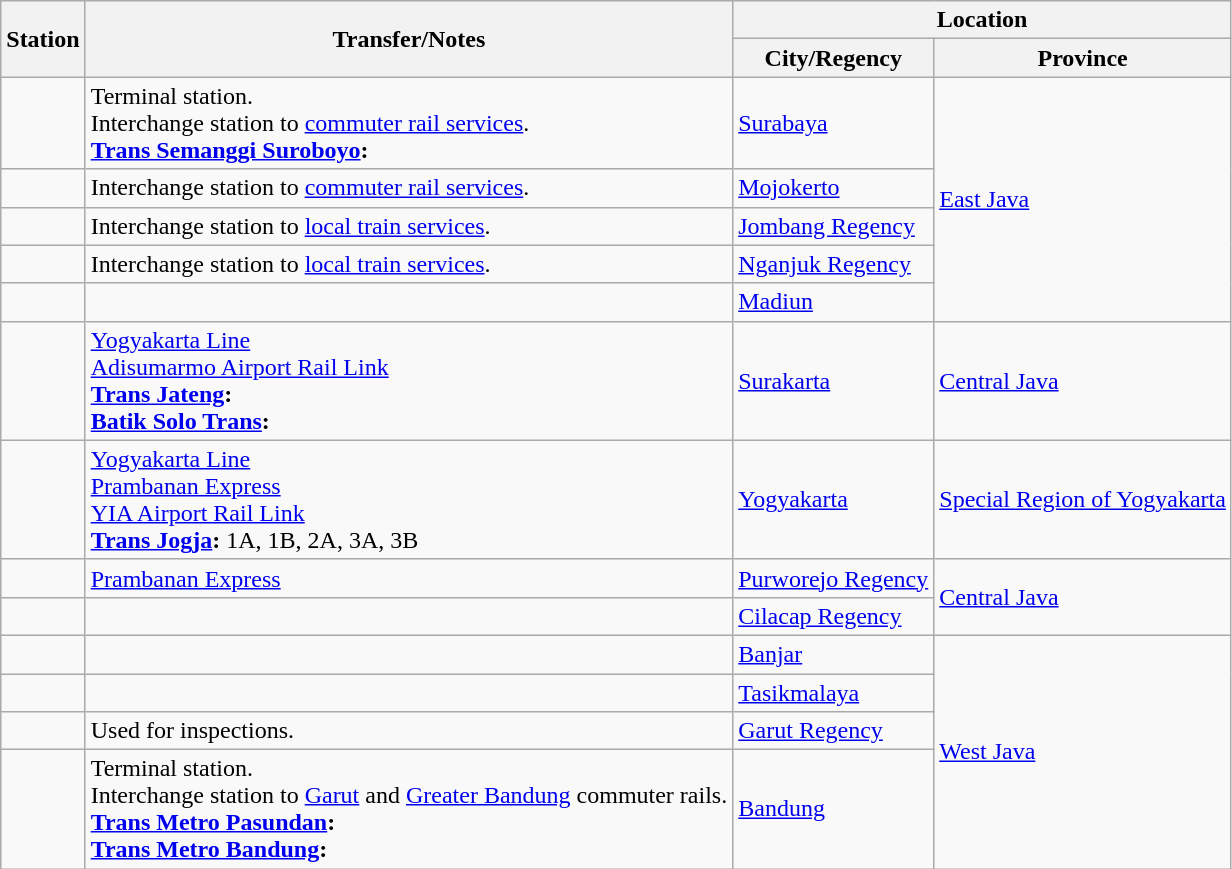<table class="wikitable">
<tr>
<th rowspan="2">Station</th>
<th rowspan="2">Transfer/Notes</th>
<th colspan="2">Location</th>
</tr>
<tr>
<th>City/Regency</th>
<th>Province</th>
</tr>
<tr>
<td></td>
<td>Terminal station.<br>Interchange station to <a href='#'>commuter rail services</a>.<br><strong><a href='#'>Trans Semanggi Suroboyo</a>:</strong> </td>
<td><a href='#'>Surabaya</a></td>
<td rowspan="5"><a href='#'>East Java</a></td>
</tr>
<tr>
<td></td>
<td>Interchange station to <a href='#'>commuter rail services</a>.</td>
<td><a href='#'>Mojokerto</a></td>
</tr>
<tr>
<td></td>
<td>Interchange station to <a href='#'>local train services</a>.</td>
<td><a href='#'>Jombang Regency</a></td>
</tr>
<tr>
<td></td>
<td>Interchange station to <a href='#'>local train services</a>.</td>
<td><a href='#'>Nganjuk Regency</a></td>
</tr>
<tr>
<td></td>
<td></td>
<td><a href='#'>Madiun</a></td>
</tr>
<tr>
<td></td>
<td> <a href='#'>Yogyakarta Line</a><br> <a href='#'>Adisumarmo Airport Rail Link</a><br><strong><a href='#'>Trans Jateng</a>:</strong> <br><strong><a href='#'>Batik Solo Trans</a>:</strong>   </td>
<td><a href='#'>Surakarta</a></td>
<td><a href='#'>Central Java</a></td>
</tr>
<tr>
<td></td>
<td> <a href='#'>Yogyakarta Line</a><br> <a href='#'>Prambanan Express</a><br> <a href='#'>YIA Airport Rail Link</a><br><strong><a href='#'>Trans Jogja</a>:</strong> 1A, 1B, 2A, 3A, 3B</td>
<td><a href='#'>Yogyakarta</a></td>
<td><a href='#'>Special Region of Yogyakarta</a></td>
</tr>
<tr>
<td></td>
<td> <a href='#'>Prambanan Express</a></td>
<td><a href='#'>Purworejo Regency</a></td>
<td rowspan="2"><a href='#'>Central Java</a></td>
</tr>
<tr>
<td></td>
<td></td>
<td><a href='#'>Cilacap Regency</a></td>
</tr>
<tr>
<td></td>
<td></td>
<td><a href='#'>Banjar</a></td>
<td rowspan="4"><a href='#'>West Java</a></td>
</tr>
<tr>
<td></td>
<td></td>
<td><a href='#'>Tasikmalaya</a></td>
</tr>
<tr>
<td></td>
<td>Used for inspections.</td>
<td><a href='#'>Garut Regency</a></td>
</tr>
<tr>
<td></td>
<td>Terminal station.<br>Interchange station to  <a href='#'>Garut</a> and  <a href='#'>Greater Bandung</a> commuter rails.<br><strong><a href='#'>Trans Metro Pasundan</a>:</strong>   <br><strong><a href='#'>Trans Metro Bandung</a>:</strong>   </td>
<td><a href='#'>Bandung</a></td>
</tr>
</table>
